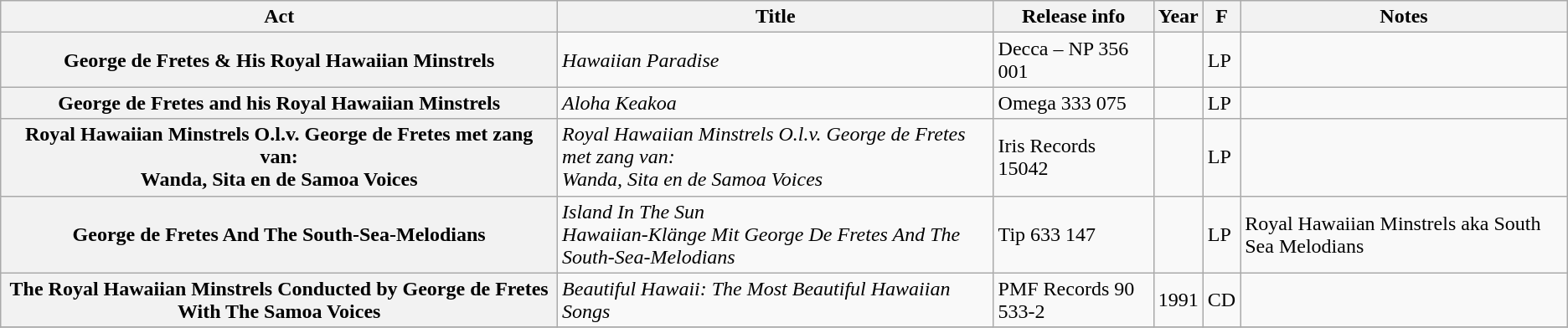<table class="wikitable plainrowheaders sortable">
<tr>
<th scope="col">Act</th>
<th scope="col">Title</th>
<th scope="col">Release info</th>
<th scope="col">Year</th>
<th scope="col">F</th>
<th scope="col" class="unsortable">Notes</th>
</tr>
<tr>
<th scope="row">George de Fretes & His Royal Hawaiian Minstrels</th>
<td><em>Hawaiian Paradise</em></td>
<td>Decca – NP 356 001</td>
<td></td>
<td>LP</td>
<td></td>
</tr>
<tr>
<th scope="row">George de Fretes and his Royal Hawaiian Minstrels</th>
<td><em>Aloha Keakoa</em></td>
<td>Omega 333 075</td>
<td></td>
<td>LP</td>
<td></td>
</tr>
<tr>
<th scope="row">Royal Hawaiian Minstrels O.l.v. George de Fretes met zang van:<br> Wanda, Sita en de Samoa Voices</th>
<td><em>Royal Hawaiian Minstrels O.l.v. George de Fretes met zang van:<br> Wanda, Sita en de Samoa Voices</em></td>
<td>Iris Records 15042</td>
<td></td>
<td>LP</td>
<td></td>
</tr>
<tr>
<th scope="row">George de Fretes And  The South-Sea-Melodians</th>
<td><em>Island In The Sun</em><br><em>Hawaiian-Klänge Mit George De Fretes And The South-Sea-Melodians</em></td>
<td>Tip 633 147</td>
<td></td>
<td>LP</td>
<td>Royal Hawaiian Minstrels aka South Sea Melodians</td>
</tr>
<tr>
<th scope="row">The Royal Hawaiian Minstrels Conducted by George de Fretes With The Samoa Voices</th>
<td><em>Beautiful Hawaii: The Most Beautiful Hawaiian Songs</em></td>
<td>PMF Records 90 533-2</td>
<td>1991</td>
<td>CD</td>
<td></td>
</tr>
<tr>
</tr>
</table>
